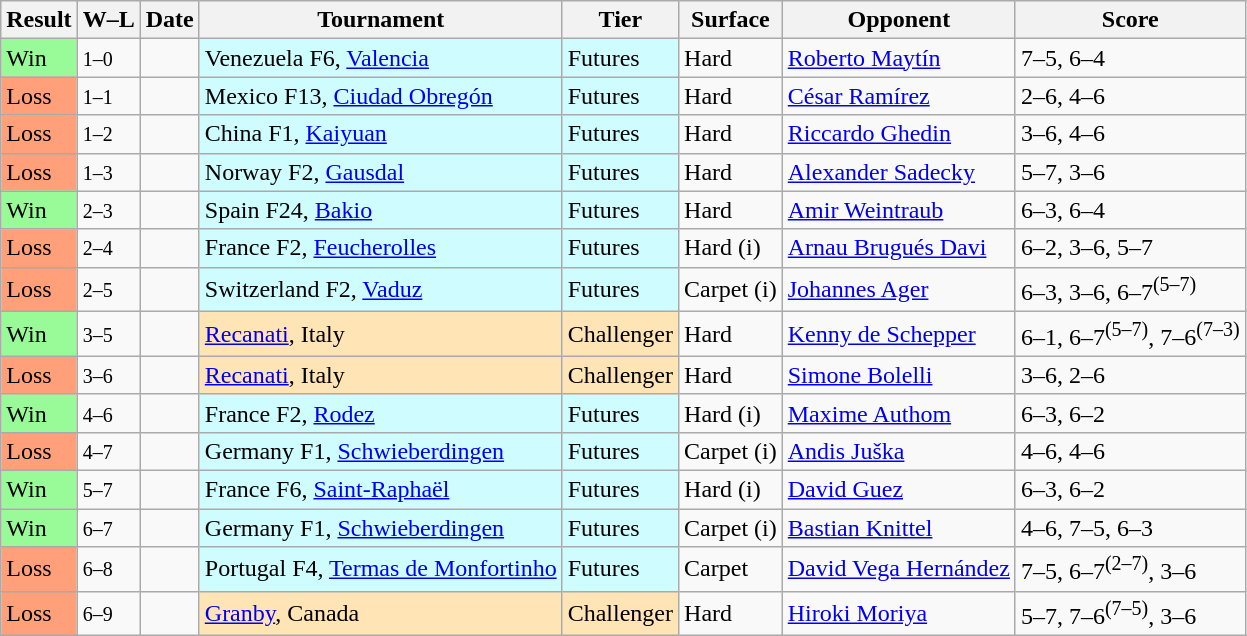<table class="sortable wikitable">
<tr>
<th>Result</th>
<th class="unsortable">W–L</th>
<th>Date</th>
<th>Tournament</th>
<th>Tier</th>
<th>Surface</th>
<th>Opponent</th>
<th class="unsortable">Score</th>
</tr>
<tr>
<td bgcolor=98fb98>Win</td>
<td><small>1–0</small></td>
<td></td>
<td style="background:#cffcff;">Venezuela F6, <a href='#'>Valencia</a></td>
<td style="background:#cffcff;">Futures</td>
<td>Hard</td>
<td> <a href='#'>Roberto Maytín</a></td>
<td>7–5, 6–4</td>
</tr>
<tr>
<td bgcolor=FFA07A>Loss</td>
<td><small>1–1</small></td>
<td></td>
<td style="background:#cffcff;">Mexico F13, <a href='#'>Ciudad Obregón</a></td>
<td style="background:#cffcff;">Futures</td>
<td>Hard</td>
<td> <a href='#'>César Ramírez</a></td>
<td>2–6, 4–6</td>
</tr>
<tr>
<td bgcolor=FFA07A>Loss</td>
<td><small>1–2</small></td>
<td></td>
<td style="background:#cffcff;">China F1, <a href='#'>Kaiyuan</a></td>
<td style="background:#cffcff;">Futures</td>
<td>Hard</td>
<td> <a href='#'>Riccardo Ghedin</a></td>
<td>3–6, 4–6</td>
</tr>
<tr>
<td bgcolor=FFA07A>Loss</td>
<td><small>1–3</small></td>
<td></td>
<td style="background:#cffcff;">Norway F2, <a href='#'>Gausdal</a></td>
<td style="background:#cffcff;">Futures</td>
<td>Hard</td>
<td> <a href='#'>Alexander Sadecky</a></td>
<td>5–7, 3–6</td>
</tr>
<tr>
<td bgcolor=98fb98>Win</td>
<td><small>2–3</small></td>
<td></td>
<td style="background:#cffcff;">Spain F24, <a href='#'>Bakio</a></td>
<td style="background:#cffcff;">Futures</td>
<td>Hard</td>
<td> <a href='#'>Amir Weintraub</a></td>
<td>6–3, 6–4</td>
</tr>
<tr>
<td bgcolor=FFA07A>Loss</td>
<td><small>2–4</small></td>
<td></td>
<td style="background:#cffcff;">France F2, <a href='#'>Feucherolles</a></td>
<td style="background:#cffcff;">Futures</td>
<td>Hard (i)</td>
<td> <a href='#'>Arnau Brugués Davi</a></td>
<td>6–2, 3–6, 5–7</td>
</tr>
<tr>
<td bgcolor=FFA07A>Loss</td>
<td><small>2–5</small></td>
<td></td>
<td style="background:#cffcff;">Switzerland F2, <a href='#'>Vaduz</a></td>
<td style="background:#cffcff;">Futures</td>
<td>Carpet (i)</td>
<td> <a href='#'>Johannes Ager</a></td>
<td>6–3, 3–6, 6–7<sup>(5–7)</sup></td>
</tr>
<tr>
<td bgcolor=98fb98>Win</td>
<td><small>3–5</small></td>
<td><a href='#'></a></td>
<td style="background:moccasin;"><a href='#'>Recanati</a>, Italy</td>
<td style="background:moccasin;">Challenger</td>
<td>Hard</td>
<td> <a href='#'>Kenny de Schepper</a></td>
<td>6–1, 6–7<sup>(5–7)</sup>, 7–6<sup>(7–3)</sup></td>
</tr>
<tr>
<td bgcolor=FFA07A>Loss</td>
<td><small>3–6</small></td>
<td><a href='#'></a></td>
<td style="background:moccasin;"><a href='#'>Recanati</a>, Italy</td>
<td style="background:moccasin;">Challenger</td>
<td>Hard</td>
<td> <a href='#'>Simone Bolelli</a></td>
<td>3–6, 2–6</td>
</tr>
<tr>
<td bgcolor=98fb98>Win</td>
<td><small>4–6</small></td>
<td></td>
<td style="background:#cffcff;">France F2, <a href='#'>Rodez</a></td>
<td style="background:#cffcff;">Futures</td>
<td>Hard (i)</td>
<td> <a href='#'>Maxime Authom</a></td>
<td>6–3, 6–2</td>
</tr>
<tr>
<td bgcolor=FFA07A>Loss</td>
<td><small>4–7</small></td>
<td></td>
<td style="background:#cffcff;">Germany F1, <a href='#'>Schwieberdingen</a></td>
<td style="background:#cffcff;">Futures</td>
<td>Carpet (i)</td>
<td> <a href='#'>Andis Juška</a></td>
<td>4–6, 4–6</td>
</tr>
<tr>
<td bgcolor=98fb98>Win</td>
<td><small>5–7</small></td>
<td></td>
<td style="background:#cffcff;">France F6, <a href='#'>Saint-Raphaël</a></td>
<td style="background:#cffcff;">Futures</td>
<td>Hard (i)</td>
<td> <a href='#'>David Guez</a></td>
<td>6–3, 6–2</td>
</tr>
<tr>
<td bgcolor=98fb98>Win</td>
<td><small>6–7</small></td>
<td></td>
<td style="background:#cffcff;">Germany F1, <a href='#'>Schwieberdingen</a></td>
<td style="background:#cffcff;">Futures</td>
<td>Carpet (i)</td>
<td> <a href='#'>Bastian Knittel</a></td>
<td>4–6, 7–5, 6–3</td>
</tr>
<tr>
<td bgcolor=FFA07A>Loss</td>
<td><small>6–8</small></td>
<td></td>
<td style="background:#cffcff;">Portugal F4, <a href='#'>Termas de Monfortinho</a></td>
<td style="background:#cffcff;">Futures</td>
<td>Carpet</td>
<td> <a href='#'>David Vega Hernández</a></td>
<td>7–5, 6–7<sup>(2–7)</sup>, 3–6</td>
</tr>
<tr>
<td bgcolor=FFA07A>Loss</td>
<td><small>6–9</small></td>
<td><a href='#'></a></td>
<td style="background:moccasin;"><a href='#'>Granby</a>, Canada</td>
<td style="background:moccasin;">Challenger</td>
<td>Hard</td>
<td> <a href='#'>Hiroki Moriya</a></td>
<td>5–7, 7–6<sup>(7–5)</sup>, 3–6</td>
</tr>
</table>
